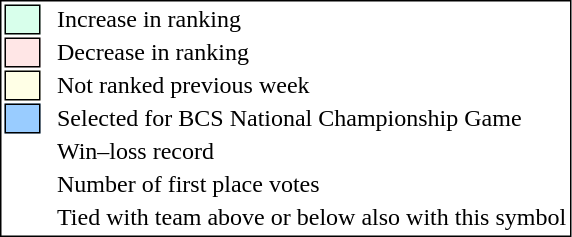<table style="border:1px solid black;">
<tr>
<td style="background:#D8FFEB; width:20px; border:1px solid black;"></td>
<td> </td>
<td>Increase in ranking</td>
</tr>
<tr>
<td style="background:#FFE6E6; width:20px; border:1px solid black;"></td>
<td> </td>
<td>Decrease in ranking</td>
</tr>
<tr>
<td style="background:#FFFFE6; width:20px; border:1px solid black;"></td>
<td> </td>
<td>Not ranked previous week</td>
</tr>
<tr>
<td style="background:#9cf; width:20px; border:1px solid black;"></td>
<td> </td>
<td>Selected for BCS National Championship Game</td>
</tr>
<tr>
<td></td>
<td> </td>
<td>Win–loss record</td>
</tr>
<tr>
<td></td>
<td> </td>
<td>Number of first place votes</td>
</tr>
<tr>
<td></td>
<td></td>
<td>Tied with team above or below also with this symbol</td>
</tr>
</table>
